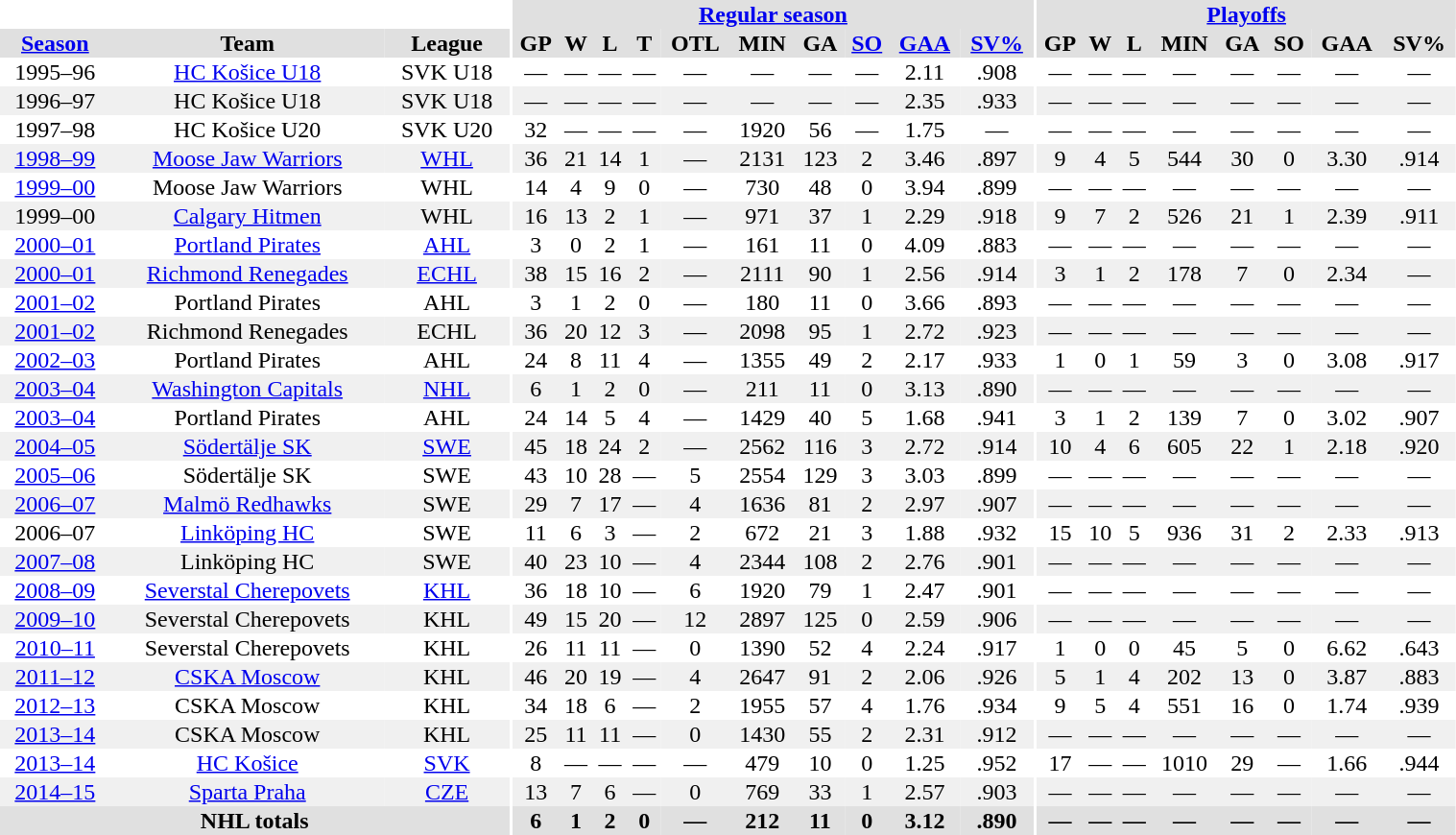<table border="0" cellpadding="1" cellspacing="0" style="width:80%; text-align:center;">
<tr bgcolor="#e0e0e0">
<th colspan="3" bgcolor="#ffffff"></th>
<th rowspan="99" bgcolor="#ffffff"></th>
<th colspan="10" bgcolor="#e0e0e0"><a href='#'>Regular season</a></th>
<th rowspan="99" bgcolor="#ffffff"></th>
<th colspan="8" bgcolor="#e0e0e0"><a href='#'>Playoffs</a></th>
</tr>
<tr bgcolor="#e0e0e0">
<th><a href='#'>Season</a></th>
<th>Team</th>
<th>League</th>
<th>GP</th>
<th>W</th>
<th>L</th>
<th>T</th>
<th>OTL</th>
<th>MIN</th>
<th>GA</th>
<th><a href='#'>SO</a></th>
<th><a href='#'>GAA</a></th>
<th><a href='#'>SV%</a></th>
<th>GP</th>
<th>W</th>
<th>L</th>
<th>MIN</th>
<th>GA</th>
<th>SO</th>
<th>GAA</th>
<th>SV%</th>
</tr>
<tr>
<td>1995–96</td>
<td><a href='#'>HC Košice U18</a></td>
<td>SVK U18</td>
<td>—</td>
<td>—</td>
<td>—</td>
<td>—</td>
<td>—</td>
<td>—</td>
<td>—</td>
<td>—</td>
<td>2.11</td>
<td>.908</td>
<td>—</td>
<td>—</td>
<td>—</td>
<td>—</td>
<td>—</td>
<td>—</td>
<td>—</td>
<td>—</td>
</tr>
<tr bgcolor="#f0f0f0">
<td>1996–97</td>
<td>HC Košice U18</td>
<td>SVK U18</td>
<td>—</td>
<td>—</td>
<td>—</td>
<td>—</td>
<td>—</td>
<td>—</td>
<td>—</td>
<td>—</td>
<td>2.35</td>
<td>.933</td>
<td>—</td>
<td>—</td>
<td>—</td>
<td>—</td>
<td>—</td>
<td>—</td>
<td>—</td>
<td>—</td>
</tr>
<tr>
<td>1997–98</td>
<td>HC Košice U20</td>
<td>SVK U20</td>
<td>32</td>
<td>—</td>
<td>—</td>
<td>—</td>
<td>—</td>
<td>1920</td>
<td>56</td>
<td>—</td>
<td>1.75</td>
<td>—</td>
<td>—</td>
<td>—</td>
<td>—</td>
<td>—</td>
<td>—</td>
<td>—</td>
<td>—</td>
<td>—</td>
</tr>
<tr bgcolor="#f0f0f0">
<td><a href='#'>1998–99</a></td>
<td><a href='#'>Moose Jaw Warriors</a></td>
<td><a href='#'>WHL</a></td>
<td>36</td>
<td>21</td>
<td>14</td>
<td>1</td>
<td>—</td>
<td>2131</td>
<td>123</td>
<td>2</td>
<td>3.46</td>
<td>.897</td>
<td>9</td>
<td>4</td>
<td>5</td>
<td>544</td>
<td>30</td>
<td>0</td>
<td>3.30</td>
<td>.914</td>
</tr>
<tr>
<td><a href='#'>1999–00</a></td>
<td>Moose Jaw Warriors</td>
<td>WHL</td>
<td>14</td>
<td>4</td>
<td>9</td>
<td>0</td>
<td>—</td>
<td>730</td>
<td>48</td>
<td>0</td>
<td>3.94</td>
<td>.899</td>
<td>—</td>
<td>—</td>
<td>—</td>
<td>—</td>
<td>—</td>
<td>—</td>
<td>—</td>
<td>—</td>
</tr>
<tr bgcolor="#f0f0f0">
<td>1999–00</td>
<td><a href='#'>Calgary Hitmen</a></td>
<td>WHL</td>
<td>16</td>
<td>13</td>
<td>2</td>
<td>1</td>
<td>—</td>
<td>971</td>
<td>37</td>
<td>1</td>
<td>2.29</td>
<td>.918</td>
<td>9</td>
<td>7</td>
<td>2</td>
<td>526</td>
<td>21</td>
<td>1</td>
<td>2.39</td>
<td>.911</td>
</tr>
<tr>
<td><a href='#'>2000–01</a></td>
<td><a href='#'>Portland Pirates</a></td>
<td><a href='#'>AHL</a></td>
<td>3</td>
<td>0</td>
<td>2</td>
<td>1</td>
<td>—</td>
<td>161</td>
<td>11</td>
<td>0</td>
<td>4.09</td>
<td>.883</td>
<td>—</td>
<td>—</td>
<td>—</td>
<td>—</td>
<td>—</td>
<td>—</td>
<td>—</td>
<td>—</td>
</tr>
<tr bgcolor="#f0f0f0">
<td><a href='#'>2000–01</a></td>
<td><a href='#'>Richmond Renegades</a></td>
<td><a href='#'>ECHL</a></td>
<td>38</td>
<td>15</td>
<td>16</td>
<td>2</td>
<td>—</td>
<td>2111</td>
<td>90</td>
<td>1</td>
<td>2.56</td>
<td>.914</td>
<td>3</td>
<td>1</td>
<td>2</td>
<td>178</td>
<td>7</td>
<td>0</td>
<td>2.34</td>
<td>—</td>
</tr>
<tr>
<td><a href='#'>2001–02</a></td>
<td>Portland Pirates</td>
<td>AHL</td>
<td>3</td>
<td>1</td>
<td>2</td>
<td>0</td>
<td>—</td>
<td>180</td>
<td>11</td>
<td>0</td>
<td>3.66</td>
<td>.893</td>
<td>—</td>
<td>—</td>
<td>—</td>
<td>—</td>
<td>—</td>
<td>—</td>
<td>—</td>
<td>—</td>
</tr>
<tr bgcolor="#f0f0f0">
<td><a href='#'>2001–02</a></td>
<td>Richmond Renegades</td>
<td>ECHL</td>
<td>36</td>
<td>20</td>
<td>12</td>
<td>3</td>
<td>—</td>
<td>2098</td>
<td>95</td>
<td>1</td>
<td>2.72</td>
<td>.923</td>
<td>—</td>
<td>—</td>
<td>—</td>
<td>—</td>
<td>—</td>
<td>—</td>
<td>—</td>
<td>—</td>
</tr>
<tr>
<td><a href='#'>2002–03</a></td>
<td>Portland Pirates</td>
<td>AHL</td>
<td>24</td>
<td>8</td>
<td>11</td>
<td>4</td>
<td>—</td>
<td>1355</td>
<td>49</td>
<td>2</td>
<td>2.17</td>
<td>.933</td>
<td>1</td>
<td>0</td>
<td>1</td>
<td>59</td>
<td>3</td>
<td>0</td>
<td>3.08</td>
<td>.917</td>
</tr>
<tr bgcolor="#f0f0f0">
<td><a href='#'>2003–04</a></td>
<td><a href='#'>Washington Capitals</a></td>
<td><a href='#'>NHL</a></td>
<td>6</td>
<td>1</td>
<td>2</td>
<td>0</td>
<td>—</td>
<td>211</td>
<td>11</td>
<td>0</td>
<td>3.13</td>
<td>.890</td>
<td>—</td>
<td>—</td>
<td>—</td>
<td>—</td>
<td>—</td>
<td>—</td>
<td>—</td>
<td>—</td>
</tr>
<tr>
<td><a href='#'>2003–04</a></td>
<td>Portland Pirates</td>
<td>AHL</td>
<td>24</td>
<td>14</td>
<td>5</td>
<td>4</td>
<td>—</td>
<td>1429</td>
<td>40</td>
<td>5</td>
<td>1.68</td>
<td>.941</td>
<td>3</td>
<td>1</td>
<td>2</td>
<td>139</td>
<td>7</td>
<td>0</td>
<td>3.02</td>
<td>.907</td>
</tr>
<tr bgcolor="#f0f0f0">
<td><a href='#'>2004–05</a></td>
<td><a href='#'>Södertälje SK</a></td>
<td><a href='#'>SWE</a></td>
<td>45</td>
<td>18</td>
<td>24</td>
<td>2</td>
<td>—</td>
<td>2562</td>
<td>116</td>
<td>3</td>
<td>2.72</td>
<td>.914</td>
<td>10</td>
<td>4</td>
<td>6</td>
<td>605</td>
<td>22</td>
<td>1</td>
<td>2.18</td>
<td>.920</td>
</tr>
<tr>
<td><a href='#'>2005–06</a></td>
<td>Södertälje SK</td>
<td>SWE</td>
<td>43</td>
<td>10</td>
<td>28</td>
<td>—</td>
<td>5</td>
<td>2554</td>
<td>129</td>
<td>3</td>
<td>3.03</td>
<td>.899</td>
<td>—</td>
<td>—</td>
<td>—</td>
<td>—</td>
<td>—</td>
<td>—</td>
<td>—</td>
<td>—</td>
</tr>
<tr bgcolor="#f0f0f0">
<td><a href='#'>2006–07</a></td>
<td><a href='#'>Malmö Redhawks</a></td>
<td>SWE</td>
<td>29</td>
<td>7</td>
<td>17</td>
<td>—</td>
<td>4</td>
<td>1636</td>
<td>81</td>
<td>2</td>
<td>2.97</td>
<td>.907</td>
<td>—</td>
<td>—</td>
<td>—</td>
<td>—</td>
<td>—</td>
<td>—</td>
<td>—</td>
<td>—</td>
</tr>
<tr>
<td>2006–07</td>
<td><a href='#'>Linköping HC</a></td>
<td>SWE</td>
<td>11</td>
<td>6</td>
<td>3</td>
<td>—</td>
<td>2</td>
<td>672</td>
<td>21</td>
<td>3</td>
<td>1.88</td>
<td>.932</td>
<td>15</td>
<td>10</td>
<td>5</td>
<td>936</td>
<td>31</td>
<td>2</td>
<td>2.33</td>
<td>.913</td>
</tr>
<tr bgcolor="#f0f0f0">
<td><a href='#'>2007–08</a></td>
<td>Linköping HC</td>
<td>SWE</td>
<td>40</td>
<td>23</td>
<td>10</td>
<td>—</td>
<td>4</td>
<td>2344</td>
<td>108</td>
<td>2</td>
<td>2.76</td>
<td>.901</td>
<td>—</td>
<td>—</td>
<td>—</td>
<td>—</td>
<td>—</td>
<td>—</td>
<td>—</td>
<td>—</td>
</tr>
<tr>
<td><a href='#'>2008–09</a></td>
<td><a href='#'>Severstal Cherepovets</a></td>
<td><a href='#'>KHL</a></td>
<td>36</td>
<td>18</td>
<td>10</td>
<td>—</td>
<td>6</td>
<td>1920</td>
<td>79</td>
<td>1</td>
<td>2.47</td>
<td>.901</td>
<td>—</td>
<td>—</td>
<td>—</td>
<td>—</td>
<td>—</td>
<td>—</td>
<td>—</td>
<td>—</td>
</tr>
<tr bgcolor="#f0f0f0">
<td><a href='#'>2009–10</a></td>
<td>Severstal Cherepovets</td>
<td>KHL</td>
<td>49</td>
<td>15</td>
<td>20</td>
<td>—</td>
<td>12</td>
<td>2897</td>
<td>125</td>
<td>0</td>
<td>2.59</td>
<td>.906</td>
<td>—</td>
<td>—</td>
<td>—</td>
<td>—</td>
<td>—</td>
<td>—</td>
<td>—</td>
<td>—</td>
</tr>
<tr>
<td><a href='#'>2010–11</a></td>
<td>Severstal Cherepovets</td>
<td>KHL</td>
<td>26</td>
<td>11</td>
<td>11</td>
<td>—</td>
<td>0</td>
<td>1390</td>
<td>52</td>
<td>4</td>
<td>2.24</td>
<td>.917</td>
<td>1</td>
<td>0</td>
<td>0</td>
<td>45</td>
<td>5</td>
<td>0</td>
<td>6.62</td>
<td>.643</td>
</tr>
<tr bgcolor="#f0f0f0">
<td><a href='#'>2011–12</a></td>
<td><a href='#'>CSKA Moscow</a></td>
<td>KHL</td>
<td>46</td>
<td>20</td>
<td>19</td>
<td>—</td>
<td>4</td>
<td>2647</td>
<td>91</td>
<td>2</td>
<td>2.06</td>
<td>.926</td>
<td>5</td>
<td>1</td>
<td>4</td>
<td>202</td>
<td>13</td>
<td>0</td>
<td>3.87</td>
<td>.883</td>
</tr>
<tr>
<td><a href='#'>2012–13</a></td>
<td>CSKA Moscow</td>
<td>KHL</td>
<td>34</td>
<td>18</td>
<td>6</td>
<td>—</td>
<td>2</td>
<td>1955</td>
<td>57</td>
<td>4</td>
<td>1.76</td>
<td>.934</td>
<td>9</td>
<td>5</td>
<td>4</td>
<td>551</td>
<td>16</td>
<td>0</td>
<td>1.74</td>
<td>.939</td>
</tr>
<tr bgcolor="#f0f0f0">
<td><a href='#'>2013–14</a></td>
<td>CSKA Moscow</td>
<td>KHL</td>
<td>25</td>
<td>11</td>
<td>11</td>
<td>—</td>
<td>0</td>
<td>1430</td>
<td>55</td>
<td>2</td>
<td>2.31</td>
<td>.912</td>
<td>—</td>
<td>—</td>
<td>—</td>
<td>—</td>
<td>—</td>
<td>—</td>
<td>—</td>
<td>—</td>
</tr>
<tr>
<td><a href='#'>2013–14</a></td>
<td><a href='#'>HC Košice</a></td>
<td><a href='#'>SVK</a></td>
<td>8</td>
<td>—</td>
<td>—</td>
<td>—</td>
<td>—</td>
<td>479</td>
<td>10</td>
<td>0</td>
<td>1.25</td>
<td>.952</td>
<td>17</td>
<td>—</td>
<td>—</td>
<td>1010</td>
<td>29</td>
<td>—</td>
<td>1.66</td>
<td>.944</td>
</tr>
<tr bgcolor="#f0f0f0">
<td><a href='#'>2014–15</a></td>
<td><a href='#'>Sparta Praha</a></td>
<td><a href='#'>CZE</a></td>
<td>13</td>
<td>7</td>
<td>6</td>
<td>—</td>
<td>0</td>
<td>769</td>
<td>33</td>
<td>1</td>
<td>2.57</td>
<td>.903</td>
<td>—</td>
<td>—</td>
<td>—</td>
<td>—</td>
<td>—</td>
<td>—</td>
<td>—</td>
<td>—</td>
</tr>
<tr bgcolor="#e0e0e0">
<th colspan="3">NHL totals</th>
<th>6</th>
<th>1</th>
<th>2</th>
<th>0</th>
<th>—</th>
<th>212</th>
<th>11</th>
<th>0</th>
<th>3.12</th>
<th>.890</th>
<th>—</th>
<th>—</th>
<th>—</th>
<th>—</th>
<th>—</th>
<th>—</th>
<th>—</th>
<th>—</th>
</tr>
</table>
